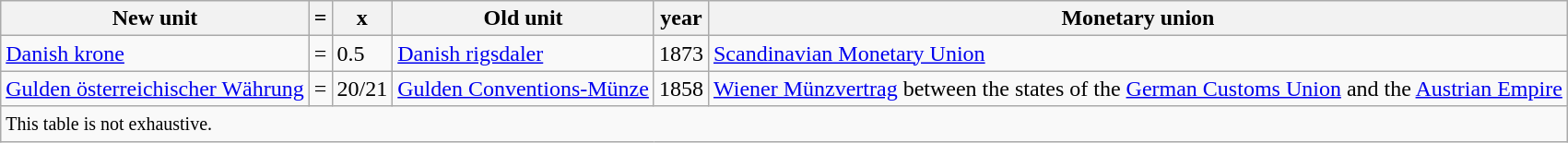<table class="wikitable">
<tr>
<th>New unit</th>
<th>=</th>
<th>x</th>
<th>Old unit</th>
<th>year</th>
<th>Monetary union</th>
</tr>
<tr>
<td><a href='#'>Danish krone</a></td>
<td>=</td>
<td>0.5</td>
<td><a href='#'>Danish rigsdaler</a></td>
<td>1873</td>
<td><a href='#'>Scandinavian Monetary Union</a></td>
</tr>
<tr>
<td><a href='#'>Gulden österreichischer Währung</a></td>
<td>=</td>
<td>20/21</td>
<td><a href='#'>Gulden Conventions-Münze</a></td>
<td>1858</td>
<td><a href='#'>Wiener Münzvertrag</a> between the states of the <a href='#'>German Customs Union</a> and the <a href='#'>Austrian Empire</a></td>
</tr>
<tr>
<td colspan=6><small>This table is not exhaustive.</small></td>
</tr>
</table>
